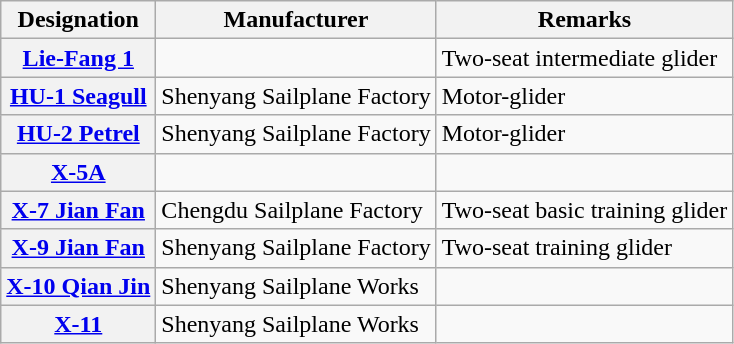<table class="wikitable">
<tr>
<th>Designation</th>
<th>Manufacturer</th>
<th>Remarks</th>
</tr>
<tr>
<th><a href='#'>Lie-Fang 1</a></th>
<td></td>
<td>Two-seat intermediate glider</td>
</tr>
<tr>
<th><a href='#'>HU-1 Seagull</a></th>
<td>Shenyang Sailplane Factory</td>
<td>Motor-glider</td>
</tr>
<tr>
<th><a href='#'>HU-2 Petrel</a></th>
<td>Shenyang Sailplane Factory</td>
<td>Motor-glider</td>
</tr>
<tr>
<th><a href='#'>X-5A</a></th>
<td></td>
<td></td>
</tr>
<tr>
<th><a href='#'>X-7 Jian Fan</a></th>
<td>Chengdu Sailplane Factory</td>
<td>Two-seat basic training glider</td>
</tr>
<tr>
<th><a href='#'>X-9 Jian Fan</a></th>
<td>Shenyang Sailplane Factory</td>
<td>Two-seat training glider</td>
</tr>
<tr>
<th><a href='#'>X-10 Qian Jin</a></th>
<td>Shenyang Sailplane Works</td>
<td></td>
</tr>
<tr>
<th><a href='#'>X-11</a></th>
<td>Shenyang Sailplane Works</td>
<td></td>
</tr>
</table>
